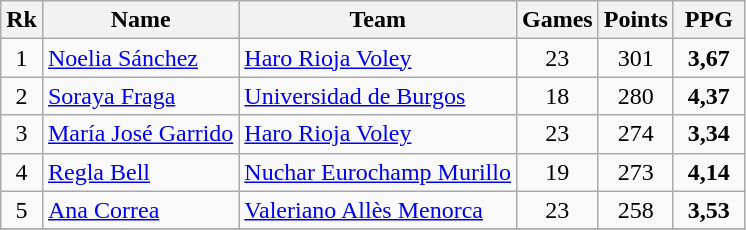<table class="wikitable" style="text-align: center;">
<tr>
<th>Rk</th>
<th>Name</th>
<th>Team</th>
<th>Games</th>
<th>Points</th>
<th width=40>PPG</th>
</tr>
<tr>
<td>1</td>
<td align="left"> <a href='#'>Noelia Sánchez</a></td>
<td align="left"><a href='#'>Haro Rioja Voley</a></td>
<td>23</td>
<td>301</td>
<td><strong>3,67</strong></td>
</tr>
<tr>
<td>2</td>
<td align="left"> <a href='#'>Soraya Fraga</a></td>
<td align="left"><a href='#'>Universidad de Burgos</a></td>
<td>18</td>
<td>280</td>
<td><strong>4,37</strong></td>
</tr>
<tr>
<td>3</td>
<td align="left"> <a href='#'>María José Garrido</a></td>
<td align="left"><a href='#'>Haro Rioja Voley</a></td>
<td>23</td>
<td>274</td>
<td><strong>3,34</strong></td>
</tr>
<tr>
<td>4</td>
<td align="left"> <a href='#'>Regla Bell</a></td>
<td align="left"><a href='#'>Nuchar Eurochamp Murillo</a></td>
<td>19</td>
<td>273</td>
<td><strong>4,14</strong></td>
</tr>
<tr>
<td>5</td>
<td align="left"> <a href='#'>Ana Correa</a></td>
<td align="left"><a href='#'>Valeriano Allès Menorca</a></td>
<td>23</td>
<td>258</td>
<td><strong>3,53</strong></td>
</tr>
<tr>
</tr>
</table>
